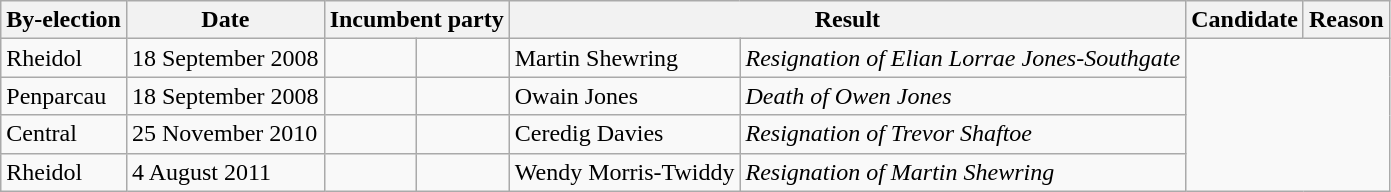<table class="wikitable">
<tr>
<th>By-election</th>
<th>Date</th>
<th colspan=2>Incumbent party</th>
<th colspan=2>Result</th>
<th>Candidate</th>
<th>Reason</th>
</tr>
<tr>
<td>Rheidol</td>
<td>18 September 2008</td>
<td></td>
<td></td>
<td>Martin Shewring</td>
<td><em>Resignation of Elian Lorrae Jones-Southgate</em></td>
</tr>
<tr>
<td>Penparcau</td>
<td>18 September 2008</td>
<td></td>
<td></td>
<td>Owain Jones</td>
<td><em>Death of Owen Jones</em></td>
</tr>
<tr>
<td>Central</td>
<td>25 November 2010</td>
<td></td>
<td></td>
<td>Ceredig Davies</td>
<td><em>Resignation of Trevor Shaftoe</em></td>
</tr>
<tr>
<td>Rheidol</td>
<td>4 August 2011</td>
<td></td>
<td></td>
<td>Wendy Morris-Twiddy</td>
<td><em>Resignation of Martin Shewring</em></td>
</tr>
</table>
